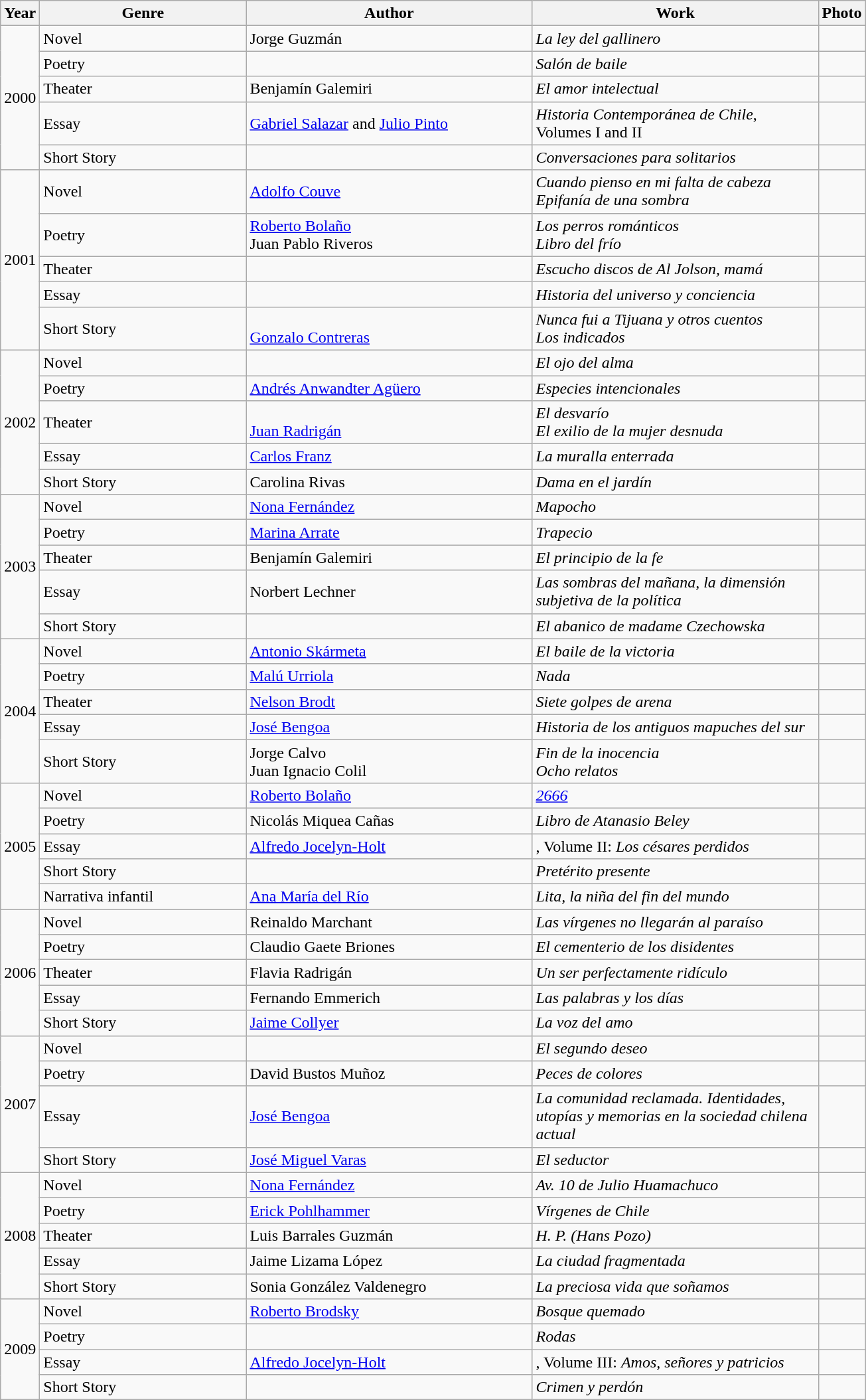<table class="wikitable">
<tr>
<th width=30>Year</th>
<th width=200>Genre</th>
<th width=280>Author</th>
<th width=280>Work</th>
<th>Photo</th>
</tr>
<tr>
<td rowspan=5>2000</td>
<td>Novel</td>
<td>Jorge Guzmán</td>
<td><em>La ley del gallinero</em></td>
<td></td>
</tr>
<tr>
<td>Poetry</td>
<td></td>
<td><em>Salón de baile</em></td>
<td></td>
</tr>
<tr>
<td>Theater</td>
<td>Benjamín Galemiri</td>
<td><em>El amor intelectual</em></td>
<td></td>
</tr>
<tr>
<td>Essay</td>
<td><a href='#'>Gabriel Salazar</a> and <a href='#'>Julio Pinto</a></td>
<td><em>Historia Contemporánea de Chile</em>, Volumes I and II</td>
<td></td>
</tr>
<tr>
<td>Short Story</td>
<td></td>
<td><em>Conversaciones para solitarios</em></td>
<td></td>
</tr>
<tr>
<td rowspan=5>2001</td>
<td>Novel</td>
<td><a href='#'>Adolfo Couve</a><br></td>
<td><em>Cuando pienso en mi falta de cabeza</em><br><em>Epifanía de una sombra</em></td>
<td></td>
</tr>
<tr>
<td>Poetry</td>
<td><a href='#'>Roberto Bolaño</a><br>Juan Pablo Riveros</td>
<td><em>Los perros románticos</em><br><em>Libro del frío</em></td>
<td><br></td>
</tr>
<tr>
<td>Theater</td>
<td></td>
<td><em>Escucho discos de Al Jolson, mamá</em></td>
<td></td>
</tr>
<tr>
<td>Essay</td>
<td></td>
<td><em>Historia del universo y conciencia</em></td>
<td></td>
</tr>
<tr>
<td>Short Story</td>
<td><br><a href='#'>Gonzalo Contreras</a></td>
<td><em>Nunca fui a Tijuana y otros cuentos</em><br><em>Los indicados</em></td>
<td> <br></td>
</tr>
<tr>
<td rowspan=5>2002</td>
<td>Novel</td>
<td></td>
<td><em>El ojo del alma</em></td>
<td></td>
</tr>
<tr>
<td>Poetry</td>
<td><a href='#'>Andrés Anwandter Agüero</a></td>
<td><em>Especies intencionales</em></td>
<td></td>
</tr>
<tr>
<td>Theater</td>
<td> <br> <a href='#'>Juan Radrigán</a></td>
<td><em>El desvarío</em><br><em>El exilio de la mujer desnuda</em></td>
<td><br> </td>
</tr>
<tr>
<td>Essay</td>
<td><a href='#'>Carlos Franz</a></td>
<td><em>La muralla enterrada</em></td>
<td></td>
</tr>
<tr>
<td>Short Story</td>
<td>Carolina Rivas</td>
<td><em>Dama en el jardín</em></td>
<td></td>
</tr>
<tr>
<td rowspan=5>2003</td>
<td>Novel</td>
<td><a href='#'>Nona Fernández</a></td>
<td><em>Mapocho</em></td>
<td></td>
</tr>
<tr>
<td>Poetry</td>
<td><a href='#'>Marina Arrate</a></td>
<td><em>Trapecio</em></td>
<td></td>
</tr>
<tr>
<td>Theater</td>
<td>Benjamín Galemiri</td>
<td><em>El principio de la fe</em></td>
<td></td>
</tr>
<tr>
<td>Essay</td>
<td>Norbert Lechner</td>
<td><em>Las sombras del mañana, la dimensión subjetiva de la política</em></td>
<td></td>
</tr>
<tr>
<td>Short Story</td>
<td></td>
<td><em>El abanico de madame Czechowska</em></td>
<td></td>
</tr>
<tr>
<td rowspan=5>2004</td>
<td>Novel</td>
<td><a href='#'>Antonio Skármeta</a></td>
<td><em>El baile de la victoria</em></td>
<td></td>
</tr>
<tr>
<td>Poetry</td>
<td><a href='#'>Malú Urriola</a></td>
<td><em>Nada</em></td>
<td></td>
</tr>
<tr>
<td>Theater</td>
<td><a href='#'>Nelson Brodt</a></td>
<td><em>Siete golpes de arena</em></td>
<td></td>
</tr>
<tr>
<td>Essay</td>
<td><a href='#'>José Bengoa</a></td>
<td><em>Historia de los antiguos mapuches del sur</em></td>
<td></td>
</tr>
<tr>
<td>Short Story</td>
<td>Jorge Calvo<br> Juan Ignacio Colil</td>
<td><em>Fin de la inocencia</em><br><em>Ocho relatos</em></td>
<td><br> </td>
</tr>
<tr>
<td rowspan=5>2005</td>
<td>Novel</td>
<td><a href='#'>Roberto Bolaño</a></td>
<td><em><a href='#'>2666</a></em></td>
<td></td>
</tr>
<tr>
<td>Poetry</td>
<td>Nicolás Miquea Cañas</td>
<td><em>Libro de Atanasio Beley</em></td>
<td></td>
</tr>
<tr>
<td>Essay</td>
<td><a href='#'>Alfredo Jocelyn-Holt</a></td>
<td><em></em>, Volume II: <em>Los césares perdidos</em></td>
<td></td>
</tr>
<tr>
<td>Short Story</td>
<td></td>
<td><em>Pretérito presente</em></td>
<td></td>
</tr>
<tr>
<td>Narrativa infantil</td>
<td><a href='#'>Ana María del Río</a></td>
<td><em>Lita, la niña del fin del mundo</em></td>
<td></td>
</tr>
<tr>
<td rowspan=5>2006</td>
<td>Novel</td>
<td>Reinaldo Marchant</td>
<td><em>Las vírgenes no llegarán al paraíso</em></td>
<td></td>
</tr>
<tr>
<td>Poetry</td>
<td>Claudio Gaete Briones</td>
<td><em>El cementerio de los disidentes</em></td>
<td></td>
</tr>
<tr>
<td>Theater</td>
<td>Flavia Radrigán</td>
<td><em>Un ser perfectamente ridículo</em></td>
<td></td>
</tr>
<tr>
<td>Essay</td>
<td>Fernando Emmerich</td>
<td><em>Las palabras y los días</em></td>
<td></td>
</tr>
<tr>
<td>Short Story</td>
<td><a href='#'>Jaime Collyer</a></td>
<td><em>La voz del amo</em></td>
<td></td>
</tr>
<tr>
<td rowspan=4>2007</td>
<td>Novel</td>
<td></td>
<td><em>El segundo deseo</em></td>
<td></td>
</tr>
<tr>
<td>Poetry</td>
<td>David Bustos Muñoz</td>
<td><em>Peces de colores</em></td>
<td></td>
</tr>
<tr>
<td>Essay</td>
<td><a href='#'>José Bengoa</a></td>
<td><em>La comunidad reclamada. Identidades, utopías y memorias en la sociedad chilena actual</em></td>
<td></td>
</tr>
<tr>
<td>Short Story</td>
<td><a href='#'>José Miguel Varas</a></td>
<td><em>El seductor</em></td>
<td></td>
</tr>
<tr>
<td rowspan=5>2008</td>
<td>Novel</td>
<td><a href='#'>Nona Fernández</a></td>
<td><em>Av. 10 de Julio Huamachuco</em></td>
<td></td>
</tr>
<tr>
<td>Poetry</td>
<td><a href='#'>Erick Pohlhammer</a></td>
<td><em>Vírgenes de Chile</em></td>
<td></td>
</tr>
<tr>
<td>Theater</td>
<td>Luis Barrales Guzmán</td>
<td><em>H. P. (Hans Pozo)</em></td>
<td></td>
</tr>
<tr>
<td>Essay</td>
<td>Jaime Lizama López</td>
<td><em>La ciudad fragmentada</em></td>
<td></td>
</tr>
<tr>
<td>Short Story</td>
<td>Sonia González Valdenegro</td>
<td><em>La preciosa vida que soñamos</em></td>
<td></td>
</tr>
<tr>
<td rowspan=4>2009</td>
<td>Novel</td>
<td><a href='#'>Roberto Brodsky</a></td>
<td><em>Bosque quemado</em></td>
<td></td>
</tr>
<tr>
<td>Poetry</td>
<td></td>
<td><em>Rodas</em></td>
<td></td>
</tr>
<tr>
<td>Essay</td>
<td><a href='#'>Alfredo Jocelyn-Holt</a></td>
<td><em></em>, Volume III: <em>Amos, señores y patricios</em></td>
<td></td>
</tr>
<tr>
<td>Short Story</td>
<td></td>
<td><em>Crimen y perdón</em></td>
<td></td>
</tr>
</table>
